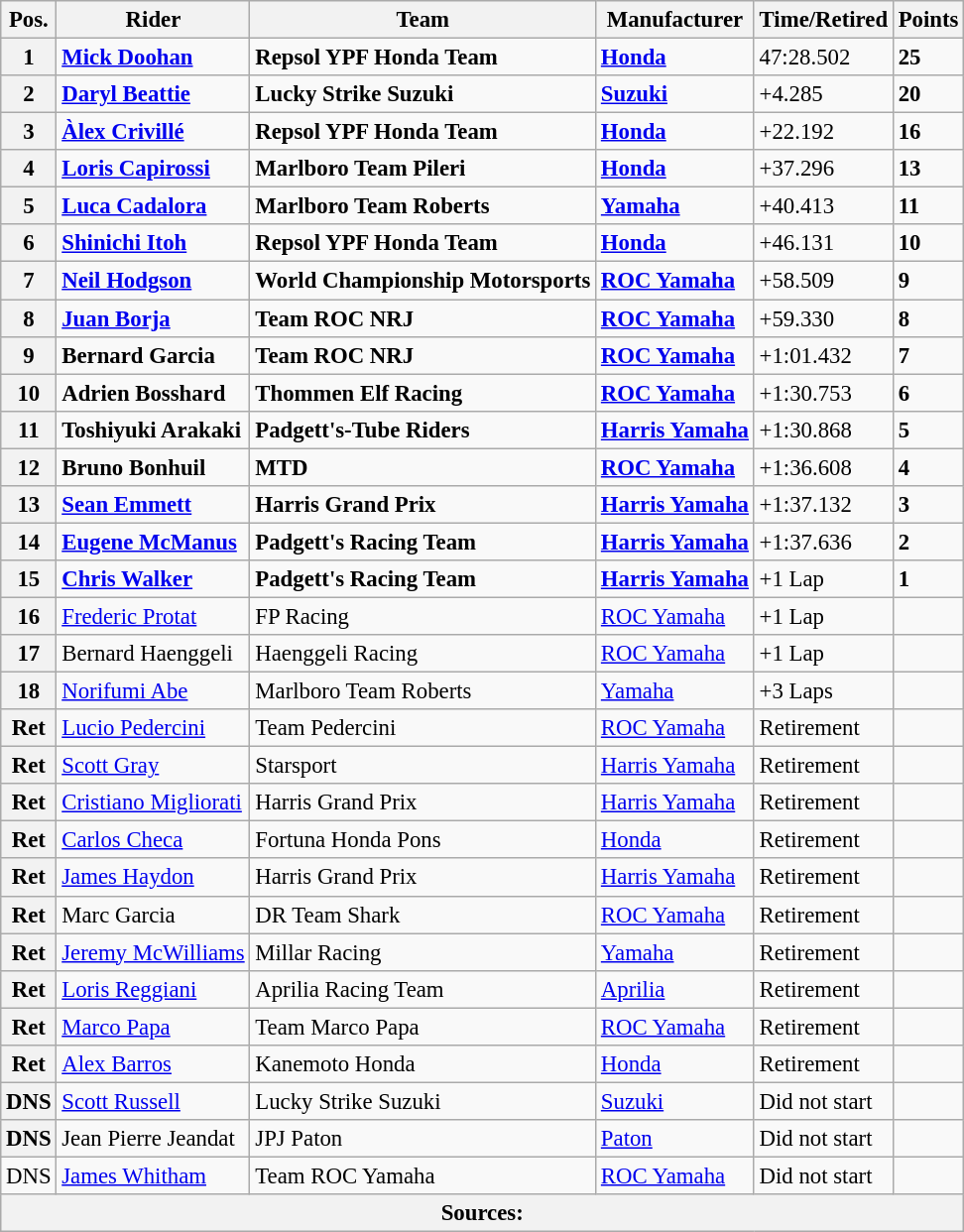<table class="wikitable" style="font-size: 95%;">
<tr>
<th>Pos.</th>
<th>Rider</th>
<th>Team</th>
<th>Manufacturer</th>
<th>Time/Retired</th>
<th>Points</th>
</tr>
<tr>
<th>1</th>
<td> <strong><a href='#'>Mick Doohan</a></strong></td>
<td><strong>Repsol YPF Honda Team</strong></td>
<td><strong><a href='#'>Honda</a></strong></td>
<td>47:28.502</td>
<td><strong>25</strong></td>
</tr>
<tr>
<th>2</th>
<td> <strong><a href='#'>Daryl Beattie</a></strong></td>
<td><strong>Lucky Strike Suzuki</strong></td>
<td><strong><a href='#'>Suzuki</a></strong></td>
<td>+4.285</td>
<td><strong>20</strong></td>
</tr>
<tr>
<th>3</th>
<td> <strong><a href='#'>Àlex Crivillé</a></strong></td>
<td><strong>Repsol YPF Honda Team</strong></td>
<td><strong><a href='#'>Honda</a></strong></td>
<td>+22.192</td>
<td><strong>16</strong></td>
</tr>
<tr>
<th>4</th>
<td> <strong><a href='#'>Loris Capirossi</a></strong></td>
<td><strong>Marlboro Team Pileri</strong></td>
<td><strong><a href='#'>Honda</a></strong></td>
<td>+37.296</td>
<td><strong>13</strong></td>
</tr>
<tr>
<th>5</th>
<td> <strong><a href='#'>Luca Cadalora</a></strong></td>
<td><strong>Marlboro Team Roberts</strong></td>
<td><strong><a href='#'>Yamaha</a></strong></td>
<td>+40.413</td>
<td><strong>11</strong></td>
</tr>
<tr>
<th>6</th>
<td> <strong><a href='#'>Shinichi Itoh</a></strong></td>
<td><strong>Repsol YPF Honda Team</strong></td>
<td><strong><a href='#'>Honda</a></strong></td>
<td>+46.131</td>
<td><strong>10</strong></td>
</tr>
<tr>
<th>7</th>
<td> <strong><a href='#'>Neil Hodgson</a></strong></td>
<td><strong>World Championship Motorsports</strong></td>
<td><strong><a href='#'>ROC Yamaha</a></strong></td>
<td>+58.509</td>
<td><strong>9</strong></td>
</tr>
<tr>
<th>8</th>
<td> <strong><a href='#'>Juan Borja</a></strong></td>
<td><strong>Team ROC NRJ</strong></td>
<td><strong><a href='#'>ROC Yamaha</a></strong></td>
<td>+59.330</td>
<td><strong>8</strong></td>
</tr>
<tr>
<th>9</th>
<td> <strong>Bernard Garcia</strong></td>
<td><strong>Team ROC NRJ</strong></td>
<td><strong><a href='#'>ROC Yamaha</a></strong></td>
<td>+1:01.432</td>
<td><strong>7</strong></td>
</tr>
<tr>
<th>10</th>
<td> <strong>Adrien Bosshard</strong></td>
<td><strong>Thommen Elf Racing</strong></td>
<td><strong><a href='#'>ROC Yamaha</a></strong></td>
<td>+1:30.753</td>
<td><strong>6</strong></td>
</tr>
<tr>
<th>11</th>
<td> <strong>Toshiyuki Arakaki</strong></td>
<td><strong>Padgett's-Tube Riders</strong></td>
<td><strong><a href='#'>Harris Yamaha</a></strong></td>
<td>+1:30.868</td>
<td><strong>5</strong></td>
</tr>
<tr>
<th>12</th>
<td> <strong>Bruno Bonhuil</strong></td>
<td><strong>MTD</strong></td>
<td><strong><a href='#'>ROC Yamaha</a></strong></td>
<td>+1:36.608</td>
<td><strong>4</strong></td>
</tr>
<tr>
<th>13</th>
<td> <strong><a href='#'>Sean Emmett</a></strong></td>
<td><strong>Harris Grand Prix</strong></td>
<td><strong><a href='#'>Harris Yamaha</a></strong></td>
<td>+1:37.132</td>
<td><strong>3</strong></td>
</tr>
<tr>
<th>14</th>
<td> <strong><a href='#'>Eugene McManus</a></strong></td>
<td><strong>Padgett's Racing Team</strong></td>
<td><strong><a href='#'>Harris Yamaha</a></strong></td>
<td>+1:37.636</td>
<td><strong>2</strong></td>
</tr>
<tr>
<th>15</th>
<td> <strong><a href='#'>Chris Walker</a></strong></td>
<td><strong>Padgett's Racing Team</strong></td>
<td><strong><a href='#'>Harris Yamaha</a></strong></td>
<td>+1 Lap</td>
<td><strong>1</strong></td>
</tr>
<tr>
<th>16</th>
<td> <a href='#'>Frederic Protat</a></td>
<td>FP Racing</td>
<td><a href='#'>ROC Yamaha</a></td>
<td>+1 Lap</td>
<td></td>
</tr>
<tr>
<th>17</th>
<td> Bernard Haenggeli</td>
<td>Haenggeli Racing</td>
<td><a href='#'>ROC Yamaha</a></td>
<td>+1 Lap</td>
<td></td>
</tr>
<tr>
<th>18</th>
<td> <a href='#'>Norifumi Abe</a></td>
<td>Marlboro Team Roberts</td>
<td><a href='#'>Yamaha</a></td>
<td>+3 Laps</td>
<td></td>
</tr>
<tr>
<th>Ret</th>
<td> <a href='#'>Lucio Pedercini</a></td>
<td>Team Pedercini</td>
<td><a href='#'>ROC Yamaha</a></td>
<td>Retirement</td>
<td></td>
</tr>
<tr>
<th>Ret</th>
<td> <a href='#'>Scott Gray</a></td>
<td>Starsport</td>
<td><a href='#'>Harris Yamaha</a></td>
<td>Retirement</td>
<td></td>
</tr>
<tr>
<th>Ret</th>
<td> <a href='#'>Cristiano Migliorati</a></td>
<td>Harris Grand Prix</td>
<td><a href='#'>Harris Yamaha</a></td>
<td>Retirement</td>
<td></td>
</tr>
<tr>
<th>Ret</th>
<td> <a href='#'>Carlos Checa</a></td>
<td>Fortuna Honda Pons</td>
<td><a href='#'>Honda</a></td>
<td>Retirement</td>
<td></td>
</tr>
<tr>
<th>Ret</th>
<td> <a href='#'>James Haydon</a></td>
<td>Harris Grand Prix</td>
<td><a href='#'>Harris Yamaha</a></td>
<td>Retirement</td>
<td></td>
</tr>
<tr>
<th>Ret</th>
<td> Marc Garcia</td>
<td>DR Team Shark</td>
<td><a href='#'>ROC Yamaha</a></td>
<td>Retirement</td>
<td></td>
</tr>
<tr>
<th>Ret</th>
<td> <a href='#'>Jeremy McWilliams</a></td>
<td>Millar Racing</td>
<td><a href='#'>Yamaha</a></td>
<td>Retirement</td>
<td></td>
</tr>
<tr>
<th>Ret</th>
<td> <a href='#'>Loris Reggiani</a></td>
<td>Aprilia Racing Team</td>
<td><a href='#'>Aprilia</a></td>
<td>Retirement</td>
<td></td>
</tr>
<tr>
<th>Ret</th>
<td> <a href='#'>Marco Papa</a></td>
<td>Team Marco Papa</td>
<td><a href='#'>ROC Yamaha</a></td>
<td>Retirement</td>
<td></td>
</tr>
<tr>
<th>Ret</th>
<td> <a href='#'>Alex Barros</a></td>
<td>Kanemoto Honda</td>
<td><a href='#'>Honda</a></td>
<td>Retirement</td>
<td></td>
</tr>
<tr>
<th>DNS</th>
<td> <a href='#'>Scott Russell</a></td>
<td>Lucky Strike Suzuki</td>
<td><a href='#'>Suzuki</a></td>
<td>Did not start</td>
<td></td>
</tr>
<tr>
<th>DNS</th>
<td> Jean Pierre Jeandat</td>
<td>JPJ Paton</td>
<td><a href='#'>Paton</a></td>
<td>Did not start</td>
<td></td>
</tr>
<tr>
<td>DNS</td>
<td> <a href='#'>James Whitham</a></td>
<td>Team ROC Yamaha</td>
<td><a href='#'>ROC Yamaha</a></td>
<td>Did not start</td>
<td></td>
</tr>
<tr>
<th colspan=8>Sources: </th>
</tr>
</table>
